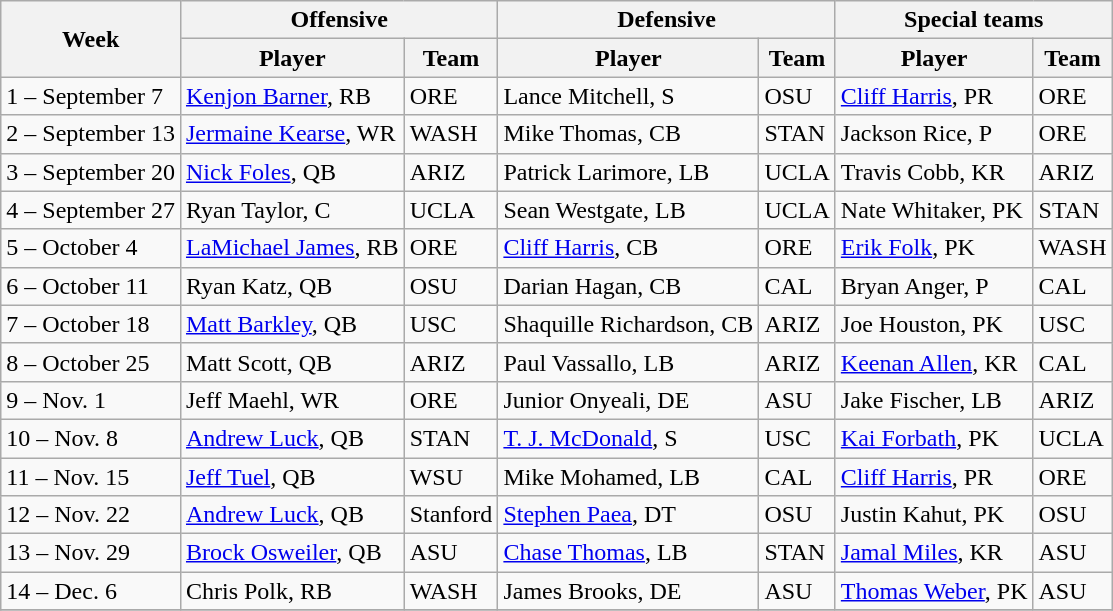<table class="wikitable" border="1">
<tr>
<th rowspan="2">Week</th>
<th colspan="2">Offensive</th>
<th colspan="2">Defensive</th>
<th colspan="2">Special teams</th>
</tr>
<tr>
<th>Player</th>
<th>Team</th>
<th>Player</th>
<th>Team</th>
<th>Player</th>
<th>Team</th>
</tr>
<tr>
<td>1 – September 7</td>
<td><a href='#'>Kenjon Barner</a>, RB</td>
<td>ORE</td>
<td>Lance Mitchell, S</td>
<td>OSU</td>
<td><a href='#'>Cliff Harris</a>, PR</td>
<td>ORE</td>
</tr>
<tr>
<td>2 – September 13</td>
<td><a href='#'>Jermaine Kearse</a>, WR</td>
<td>WASH</td>
<td>Mike Thomas, CB</td>
<td>STAN</td>
<td>Jackson Rice, P</td>
<td>ORE</td>
</tr>
<tr>
<td>3 – September 20</td>
<td><a href='#'>Nick Foles</a>, QB</td>
<td>ARIZ</td>
<td>Patrick Larimore, LB</td>
<td>UCLA</td>
<td>Travis Cobb, KR</td>
<td>ARIZ</td>
</tr>
<tr>
<td>4 – September 27</td>
<td>Ryan Taylor, C</td>
<td>UCLA</td>
<td>Sean Westgate, LB</td>
<td>UCLA</td>
<td>Nate Whitaker, PK</td>
<td>STAN</td>
</tr>
<tr>
<td>5 – October 4</td>
<td><a href='#'>LaMichael James</a>, RB</td>
<td>ORE</td>
<td><a href='#'>Cliff Harris</a>, CB</td>
<td>ORE</td>
<td><a href='#'>Erik Folk</a>, PK</td>
<td>WASH</td>
</tr>
<tr>
<td>6 – October 11</td>
<td>Ryan Katz, QB</td>
<td>OSU</td>
<td>Darian Hagan, CB</td>
<td>CAL</td>
<td>Bryan Anger, P</td>
<td>CAL</td>
</tr>
<tr>
<td>7 – October 18</td>
<td><a href='#'>Matt Barkley</a>, QB</td>
<td>USC</td>
<td>Shaquille Richardson, CB</td>
<td>ARIZ</td>
<td>Joe Houston, PK</td>
<td>USC</td>
</tr>
<tr>
<td>8 – October 25</td>
<td>Matt Scott, QB</td>
<td>ARIZ</td>
<td>Paul Vassallo, LB</td>
<td>ARIZ</td>
<td><a href='#'>Keenan Allen</a>, KR</td>
<td>CAL</td>
</tr>
<tr>
<td>9 – Nov. 1</td>
<td>Jeff Maehl, WR</td>
<td>ORE</td>
<td>Junior Onyeali, DE</td>
<td>ASU</td>
<td>Jake Fischer, LB</td>
<td>ARIZ</td>
</tr>
<tr>
<td>10 – Nov. 8</td>
<td><a href='#'>Andrew Luck</a>, QB</td>
<td>STAN</td>
<td><a href='#'>T. J. McDonald</a>, S</td>
<td>USC</td>
<td><a href='#'>Kai Forbath</a>, PK</td>
<td>UCLA</td>
</tr>
<tr>
<td>11 – Nov. 15</td>
<td><a href='#'>Jeff Tuel</a>, QB</td>
<td>WSU</td>
<td>Mike Mohamed, LB</td>
<td>CAL</td>
<td><a href='#'>Cliff Harris</a>, PR</td>
<td>ORE</td>
</tr>
<tr>
<td>12 – Nov. 22</td>
<td><a href='#'>Andrew Luck</a>, QB</td>
<td>Stanford</td>
<td><a href='#'>Stephen Paea</a>, DT</td>
<td>OSU</td>
<td>Justin Kahut, PK</td>
<td>OSU</td>
</tr>
<tr>
<td>13 – Nov. 29</td>
<td><a href='#'>Brock Osweiler</a>, QB</td>
<td>ASU</td>
<td><a href='#'>Chase Thomas</a>, LB</td>
<td>STAN</td>
<td><a href='#'>Jamal Miles</a>, KR</td>
<td>ASU</td>
</tr>
<tr>
<td>14 – Dec. 6</td>
<td>Chris Polk, RB</td>
<td>WASH</td>
<td>James Brooks, DE</td>
<td>ASU</td>
<td><a href='#'>Thomas Weber</a>, PK</td>
<td>ASU</td>
</tr>
<tr>
</tr>
</table>
